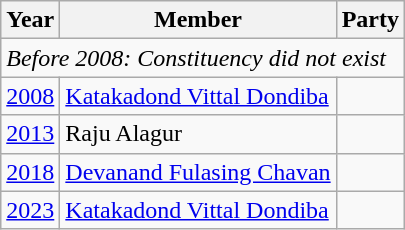<table class="wikitable sortable">
<tr>
<th>Year</th>
<th>Member</th>
<th colspan=2>Party</th>
</tr>
<tr>
<td colspan=4><em>Before 2008: Constituency did not exist</em></td>
</tr>
<tr>
<td><a href='#'>2008</a></td>
<td><a href='#'>Katakadond Vittal Dondiba</a></td>
<td></td>
</tr>
<tr>
<td><a href='#'>2013</a></td>
<td>Raju Alagur</td>
<td></td>
</tr>
<tr>
<td><a href='#'>2018</a></td>
<td><a href='#'>Devanand Fulasing Chavan</a></td>
<td></td>
</tr>
<tr>
<td><a href='#'>2023</a></td>
<td><a href='#'>Katakadond Vittal Dondiba</a></td>
<td></td>
</tr>
</table>
